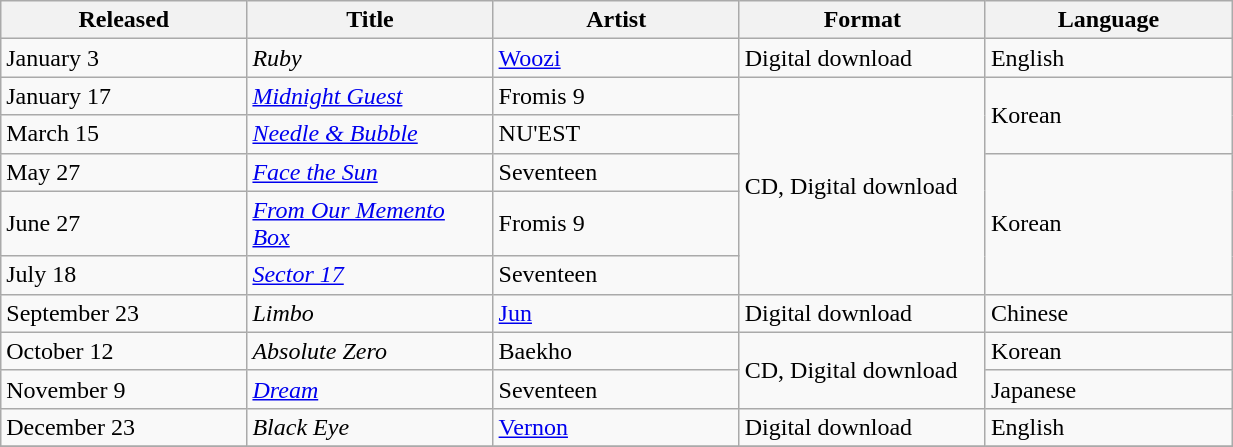<table class="wikitable sortable" align="left center" style="width:65%;">
<tr>
<th style="width:20%;">Released</th>
<th style="width:20%;">Title</th>
<th style="width:20%;">Artist</th>
<th style="width:20%;">Format</th>
<th style="width:20%;">Language</th>
</tr>
<tr>
<td>January 3</td>
<td><em>Ruby</em></td>
<td><a href='#'>Woozi</a></td>
<td>Digital download</td>
<td>English</td>
</tr>
<tr>
<td>January 17</td>
<td><em><a href='#'>Midnight Guest</a></em></td>
<td>Fromis 9</td>
<td rowspan="5">CD, Digital download</td>
<td rowspan="2">Korean</td>
</tr>
<tr>
<td>March 15</td>
<td><em><a href='#'>Needle & Bubble</a></em></td>
<td>NU'EST</td>
</tr>
<tr>
<td>May 27</td>
<td><em><a href='#'>Face the Sun</a></em></td>
<td>Seventeen</td>
<td rowspan="3">Korean</td>
</tr>
<tr>
<td>June 27</td>
<td><em><a href='#'>From Our Memento Box</a></em></td>
<td>Fromis 9</td>
</tr>
<tr>
<td>July 18</td>
<td><em><a href='#'>Sector 17</a></em></td>
<td>Seventeen</td>
</tr>
<tr>
<td>September 23</td>
<td><em>Limbo</em></td>
<td><a href='#'>Jun</a></td>
<td>Digital download</td>
<td>Chinese</td>
</tr>
<tr>
<td>October 12</td>
<td><em>Absolute Zero</em></td>
<td rowspan="1">Baekho</td>
<td rowspan="2">CD, Digital download</td>
<td>Korean</td>
</tr>
<tr>
<td>November 9</td>
<td><em><a href='#'>Dream</a></em></td>
<td>Seventeen</td>
<td>Japanese</td>
</tr>
<tr>
<td>December 23</td>
<td><em>Black Eye</em></td>
<td><a href='#'>Vernon</a></td>
<td>Digital download</td>
<td>English</td>
</tr>
<tr>
</tr>
</table>
